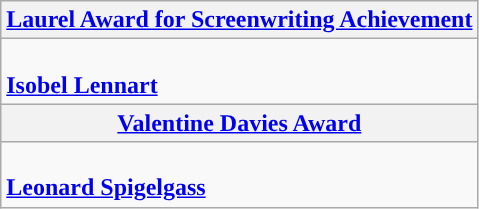<table class="wikitable" style="width=">
<tr>
<th colspan="2" style="background:"><a href='#'>Laurel Award for Screenwriting Achievement</a></th>
</tr>
<tr>
<td colspan="2" style="vertical-align:top;"><br><strong><a href='#'>Isobel Lennart</a></strong></td>
</tr>
<tr>
<th colspan="2" style="background:"><a href='#'>Valentine Davies Award</a></th>
</tr>
<tr>
<td colspan="2" style="vertical-align:top;"><br><strong><a href='#'>Leonard Spigelgass</a></strong></td>
</tr>
</table>
